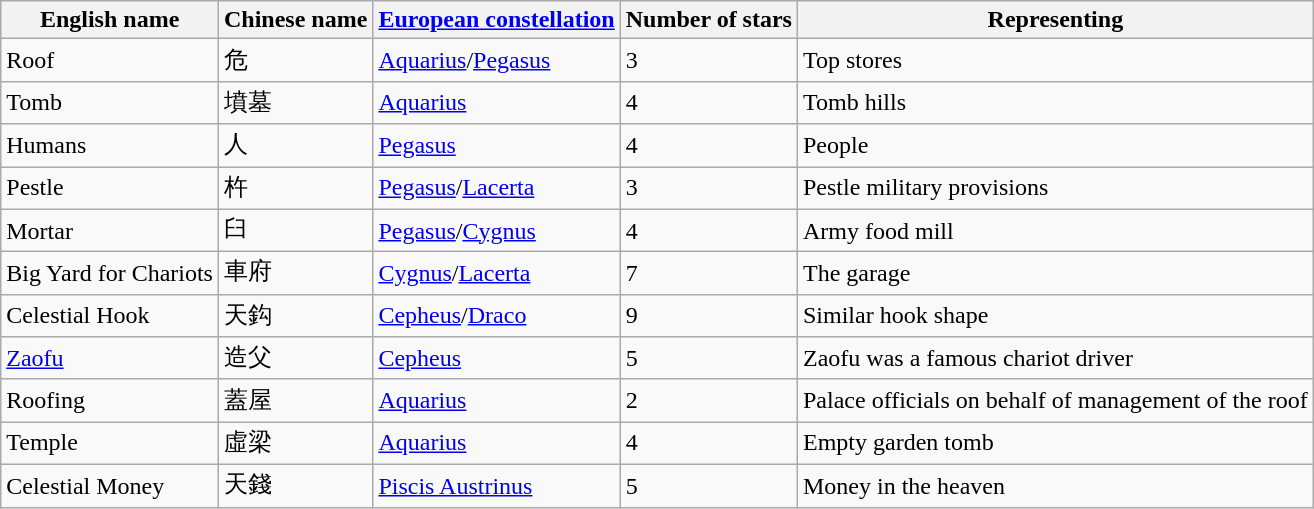<table class="wikitable">
<tr>
<th>English name</th>
<th>Chinese name</th>
<th><a href='#'>European constellation</a></th>
<th>Number of stars</th>
<th>Representing</th>
</tr>
<tr>
<td>Roof</td>
<td>危</td>
<td><a href='#'>Aquarius</a>/<a href='#'>Pegasus</a></td>
<td>3</td>
<td>Top stores</td>
</tr>
<tr>
<td>Tomb</td>
<td>墳墓</td>
<td><a href='#'>Aquarius</a></td>
<td>4</td>
<td>Tomb hills</td>
</tr>
<tr>
<td>Humans</td>
<td>人</td>
<td><a href='#'>Pegasus</a></td>
<td>4</td>
<td>People</td>
</tr>
<tr>
<td>Pestle</td>
<td>杵</td>
<td><a href='#'>Pegasus</a>/<a href='#'>Lacerta</a></td>
<td>3</td>
<td>Pestle military provisions</td>
</tr>
<tr>
<td>Mortar</td>
<td>臼</td>
<td><a href='#'>Pegasus</a>/<a href='#'>Cygnus</a></td>
<td>4</td>
<td>Army food mill</td>
</tr>
<tr>
<td>Big Yard for Chariots</td>
<td>車府</td>
<td><a href='#'>Cygnus</a>/<a href='#'>Lacerta</a></td>
<td>7</td>
<td>The garage</td>
</tr>
<tr>
<td>Celestial Hook</td>
<td>天鈎</td>
<td><a href='#'>Cepheus</a>/<a href='#'>Draco</a></td>
<td>9</td>
<td>Similar hook shape</td>
</tr>
<tr>
<td><a href='#'>Zaofu</a></td>
<td>造父</td>
<td><a href='#'>Cepheus</a></td>
<td>5</td>
<td>Zaofu was a famous chariot driver</td>
</tr>
<tr>
<td>Roofing</td>
<td>蓋屋</td>
<td><a href='#'>Aquarius</a></td>
<td>2</td>
<td>Palace officials on behalf of management of the roof</td>
</tr>
<tr>
<td>Temple</td>
<td>虛梁</td>
<td><a href='#'>Aquarius</a></td>
<td>4</td>
<td>Empty garden tomb</td>
</tr>
<tr>
<td>Celestial Money</td>
<td>天錢</td>
<td><a href='#'>Piscis Austrinus</a></td>
<td>5</td>
<td>Money in the heaven</td>
</tr>
</table>
